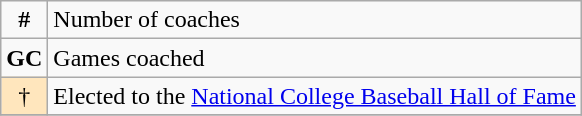<table class="wikitable">
<tr>
<td align="center"><strong>#</strong></td>
<td>Number of coaches</td>
</tr>
<tr>
<td><strong>GC</strong></td>
<td>Games coached</td>
</tr>
<tr>
<td bgcolor=#FFE6BD align="center">†</td>
<td>Elected to the <a href='#'>National College Baseball Hall of Fame</a></td>
</tr>
<tr>
</tr>
</table>
